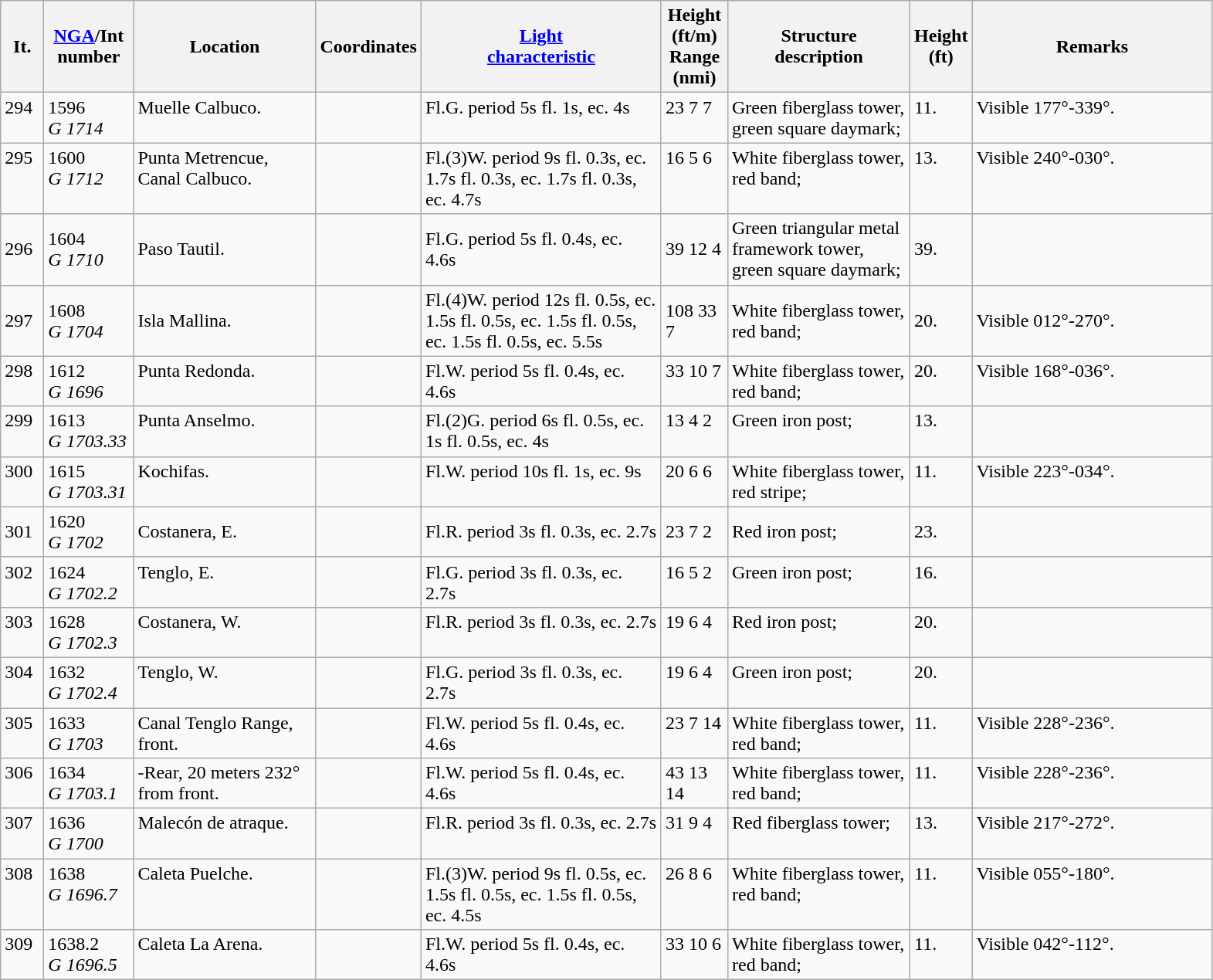<table class="wikitable">
<tr>
<th width="30">It.</th>
<th width="70"><a href='#'>NGA</a>/Int<br>number</th>
<th width="150">Location</th>
<th width="80">Coordinates</th>
<th width="200"><a href='#'>Light<br>characteristic</a></th>
<th width="50">Height (ft/m)<br>Range (nmi)</th>
<th width="150">Structure<br>description</th>
<th width="30">Height (ft)</th>
<th width="200">Remarks</th>
</tr>
<tr valign="top">
<td>294</td>
<td>1596<br><em>G 1714</em></td>
<td>Muelle Calbuco.</td>
<td></td>
<td>Fl.G. period 5s fl. 1s, ec. 4s</td>
<td>23 7 7</td>
<td>Green fiberglass tower, green  square daymark;</td>
<td>11.</td>
<td>Visible 177°-339°.</td>
</tr>
<tr valign="top">
<td>295</td>
<td>1600<br><em>G 1712</em></td>
<td>Punta Metrencue, Canal  Calbuco.</td>
<td></td>
<td>Fl.(3)W. period 9s fl. 0.3s, ec. 1.7s fl. 0.3s, ec. 1.7s fl. 0.3s, ec. 4.7s</td>
<td>16 5 6</td>
<td>White fiberglass tower, red band;</td>
<td>13.</td>
<td>Visible 240°-030°.</td>
</tr>
<tr valign=top">
<td>296</td>
<td>1604<br><em>G 1710</em></td>
<td>Paso Tautil.</td>
<td></td>
<td>Fl.G. period 5s fl. 0.4s, ec. 4.6s</td>
<td>39 12 4</td>
<td>Green triangular metal  framework tower, green  square daymark;</td>
<td>39.</td>
<td></td>
</tr>
<tr valign=top">
<td>297</td>
<td>1608<br><em>G 1704</em></td>
<td>Isla Mallina.</td>
<td></td>
<td>Fl.(4)W. period 12s fl. 0.5s, ec. 1.5s fl. 0.5s, ec. 1.5s fl. 0.5s, ec. 1.5s fl. 0.5s, ec. 5.5s</td>
<td>108 33 7</td>
<td>White fiberglass tower, red band;</td>
<td>20.</td>
<td>Visible 012°-270°.</td>
</tr>
<tr valign="top">
<td>298</td>
<td>1612<br><em>G 1696</em></td>
<td>Punta Redonda.</td>
<td></td>
<td>Fl.W. period 5s fl. 0.4s, ec. 4.6s</td>
<td>33 10 7</td>
<td>White fiberglass tower, red band;</td>
<td>20.</td>
<td>Visible 168°-036°.</td>
</tr>
<tr valign="top">
<td>299</td>
<td>1613<br><em>G 1703.33</em></td>
<td>Punta Anselmo.</td>
<td></td>
<td>Fl.(2)G. period 6s fl. 0.5s, ec. 1s fl. 0.5s, ec. 4s</td>
<td>13 4 2</td>
<td>Green iron post;</td>
<td>13.</td>
<td></td>
</tr>
<tr valign="top">
<td>300</td>
<td>1615<br><em>G 1703.31</em></td>
<td>Kochifas.</td>
<td></td>
<td>Fl.W. period 10s fl. 1s, ec. 9s</td>
<td>20 6 6</td>
<td>White fiberglass tower, red  stripe;</td>
<td>11.</td>
<td>Visible 223°-034°.</td>
</tr>
<tr valign=top">
<td>301</td>
<td>1620<br><em>G 1702</em></td>
<td>Costanera, E.</td>
<td></td>
<td>Fl.R. period 3s fl. 0.3s, ec. 2.7s</td>
<td>23 7 2</td>
<td>Red iron post;</td>
<td>23.</td>
<td></td>
</tr>
<tr valign="top">
<td>302</td>
<td>1624<br><em>G 1702.2</em></td>
<td>Tenglo, E.</td>
<td></td>
<td>Fl.G. period 3s fl. 0.3s, ec. 2.7s</td>
<td>16 5 2</td>
<td>Green iron post;</td>
<td>16.</td>
<td></td>
</tr>
<tr valign="top">
<td>303</td>
<td>1628<br><em>G 1702.3</em></td>
<td>Costanera, W.</td>
<td></td>
<td>Fl.R. period 3s fl. 0.3s, ec. 2.7s</td>
<td>19 6 4</td>
<td>Red iron post;</td>
<td>20.</td>
<td></td>
</tr>
<tr valign="top">
<td>304</td>
<td>1632<br><em>G 1702.4</em></td>
<td>Tenglo, W.</td>
<td></td>
<td>Fl.G. period 3s fl. 0.3s, ec. 2.7s</td>
<td>19 6 4</td>
<td>Green iron post;</td>
<td>20.</td>
<td></td>
</tr>
<tr valign="top">
<td>305</td>
<td>1633<br><em>G 1703</em></td>
<td>Canal Tenglo Range, front.</td>
<td></td>
<td>Fl.W. period 5s fl. 0.4s, ec. 4.6s</td>
<td>23 7 14</td>
<td>White fiberglass tower, red band;</td>
<td>11.</td>
<td>Visible 228°-236°.</td>
</tr>
<tr valign="top">
<td>306</td>
<td>1634<br><em>G 1703.1</em></td>
<td>-Rear, 20 meters 232° from  front.</td>
<td></td>
<td>Fl.W. period 5s fl. 0.4s, ec. 4.6s</td>
<td>43 13 14</td>
<td>White fiberglass tower, red band;</td>
<td>11.</td>
<td>Visible 228°-236°.</td>
</tr>
<tr valign="top">
<td>307</td>
<td>1636<br><em>G 1700</em></td>
<td>Malecón de atraque.</td>
<td></td>
<td>Fl.R. period 3s fl. 0.3s, ec. 2.7s</td>
<td>31 9 4</td>
<td>Red fiberglass tower;</td>
<td>13.</td>
<td>Visible 217°-272°.</td>
</tr>
<tr valign="top">
<td>308</td>
<td>1638<br><em>G 1696.7</em></td>
<td>Caleta Puelche.</td>
<td></td>
<td>Fl.(3)W. period 9s fl. 0.5s, ec. 1.5s fl. 0.5s, ec. 1.5s fl. 0.5s, ec. 4.5s</td>
<td>26 8 6</td>
<td>White fiberglass tower, red band;</td>
<td>11.</td>
<td>Visible 055°-180°.</td>
</tr>
<tr valign="top">
<td>309</td>
<td>1638.2<br><em>G 1696.5</em></td>
<td>Caleta La Arena.</td>
<td></td>
<td>Fl.W. period 5s fl. 0.4s, ec. 4.6s</td>
<td>33 10 6</td>
<td>White fiberglass tower, red band;</td>
<td>11.</td>
<td>Visible 042°-112°.</td>
</tr>
</table>
